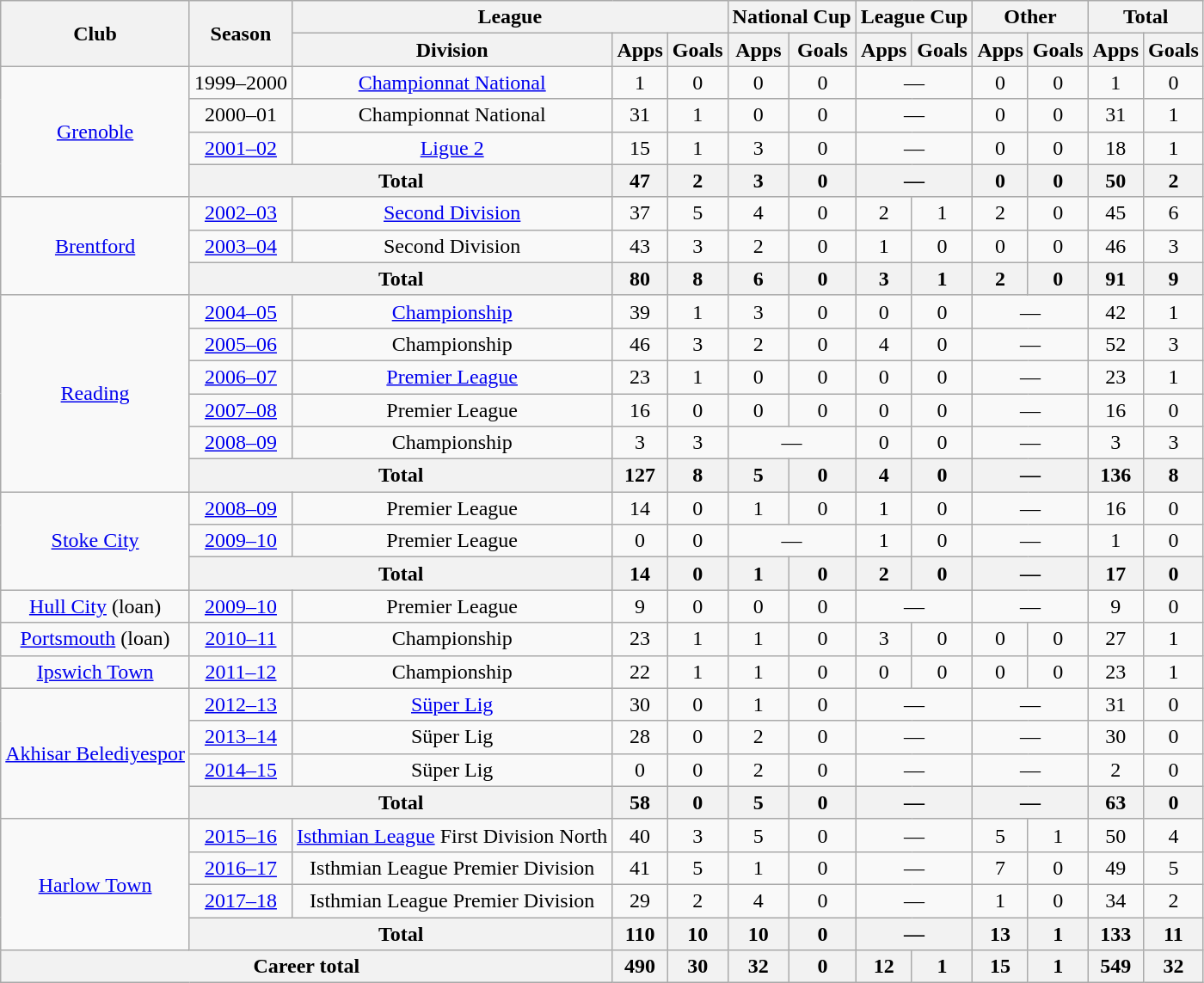<table class="wikitable" style="text-align:center">
<tr>
<th rowspan="2">Club</th>
<th rowspan="2">Season</th>
<th colspan="3">League</th>
<th colspan="2">National Cup</th>
<th colspan="2">League Cup</th>
<th colspan="2">Other</th>
<th colspan="2">Total</th>
</tr>
<tr>
<th>Division</th>
<th>Apps</th>
<th>Goals</th>
<th>Apps</th>
<th>Goals</th>
<th>Apps</th>
<th>Goals</th>
<th>Apps</th>
<th>Goals</th>
<th>Apps</th>
<th>Goals</th>
</tr>
<tr>
<td rowspan="4"><a href='#'>Grenoble</a></td>
<td>1999–2000</td>
<td><a href='#'>Championnat National</a></td>
<td>1</td>
<td>0</td>
<td>0</td>
<td>0</td>
<td colspan="2">―</td>
<td>0</td>
<td>0</td>
<td>1</td>
<td>0</td>
</tr>
<tr>
<td>2000–01</td>
<td>Championnat National</td>
<td>31</td>
<td>1</td>
<td>0</td>
<td>0</td>
<td colspan="2">―</td>
<td>0</td>
<td>0</td>
<td>31</td>
<td>1</td>
</tr>
<tr>
<td><a href='#'>2001–02</a></td>
<td><a href='#'>Ligue 2</a></td>
<td>15</td>
<td>1</td>
<td>3</td>
<td>0</td>
<td colspan="2">―</td>
<td>0</td>
<td>0</td>
<td>18</td>
<td>1</td>
</tr>
<tr>
<th colspan="2">Total</th>
<th>47</th>
<th>2</th>
<th>3</th>
<th>0</th>
<th colspan="2">―</th>
<th>0</th>
<th>0</th>
<th>50</th>
<th>2</th>
</tr>
<tr>
<td rowspan="3"><a href='#'>Brentford</a></td>
<td><a href='#'>2002–03</a></td>
<td><a href='#'>Second Division</a></td>
<td>37</td>
<td>5</td>
<td>4</td>
<td>0</td>
<td>2</td>
<td>1</td>
<td>2</td>
<td>0</td>
<td>45</td>
<td>6</td>
</tr>
<tr>
<td><a href='#'>2003–04</a></td>
<td>Second Division</td>
<td>43</td>
<td>3</td>
<td>2</td>
<td>0</td>
<td>1</td>
<td>0</td>
<td>0</td>
<td>0</td>
<td>46</td>
<td>3</td>
</tr>
<tr>
<th colspan="2">Total</th>
<th>80</th>
<th>8</th>
<th>6</th>
<th>0</th>
<th>3</th>
<th>1</th>
<th>2</th>
<th>0</th>
<th>91</th>
<th>9</th>
</tr>
<tr>
<td rowspan="6"><a href='#'>Reading</a></td>
<td><a href='#'>2004–05</a></td>
<td><a href='#'>Championship</a></td>
<td>39</td>
<td>1</td>
<td>3</td>
<td>0</td>
<td>0</td>
<td>0</td>
<td colspan="2">―</td>
<td>42</td>
<td>1</td>
</tr>
<tr>
<td><a href='#'>2005–06</a></td>
<td>Championship</td>
<td>46</td>
<td>3</td>
<td>2</td>
<td>0</td>
<td>4</td>
<td>0</td>
<td colspan="2">―</td>
<td>52</td>
<td>3</td>
</tr>
<tr>
<td><a href='#'>2006–07</a></td>
<td><a href='#'>Premier League</a></td>
<td>23</td>
<td>1</td>
<td>0</td>
<td>0</td>
<td>0</td>
<td>0</td>
<td colspan="2">―</td>
<td>23</td>
<td>1</td>
</tr>
<tr>
<td><a href='#'>2007–08</a></td>
<td>Premier League</td>
<td>16</td>
<td>0</td>
<td>0</td>
<td>0</td>
<td>0</td>
<td>0</td>
<td colspan="2">―</td>
<td>16</td>
<td>0</td>
</tr>
<tr>
<td><a href='#'>2008–09</a></td>
<td>Championship</td>
<td>3</td>
<td>3</td>
<td colspan="2">―</td>
<td>0</td>
<td>0</td>
<td colspan="2">―</td>
<td>3</td>
<td>3</td>
</tr>
<tr>
<th colspan="2">Total</th>
<th>127</th>
<th>8</th>
<th>5</th>
<th>0</th>
<th>4</th>
<th>0</th>
<th colspan="2">―</th>
<th>136</th>
<th>8</th>
</tr>
<tr>
<td rowspan="3"><a href='#'>Stoke City</a></td>
<td><a href='#'>2008–09</a></td>
<td>Premier League</td>
<td>14</td>
<td>0</td>
<td>1</td>
<td>0</td>
<td>1</td>
<td>0</td>
<td colspan="2">―</td>
<td>16</td>
<td>0</td>
</tr>
<tr>
<td><a href='#'>2009–10</a></td>
<td>Premier League</td>
<td>0</td>
<td>0</td>
<td colspan="2">―</td>
<td>1</td>
<td>0</td>
<td colspan="2">―</td>
<td>1</td>
<td>0</td>
</tr>
<tr>
<th colspan="2">Total</th>
<th>14</th>
<th>0</th>
<th>1</th>
<th>0</th>
<th>2</th>
<th>0</th>
<th colspan="2">―</th>
<th>17</th>
<th>0</th>
</tr>
<tr>
<td><a href='#'>Hull City</a> (loan)</td>
<td><a href='#'>2009–10</a></td>
<td>Premier League</td>
<td>9</td>
<td>0</td>
<td>0</td>
<td>0</td>
<td colspan="2">―</td>
<td colspan="2">―</td>
<td>9</td>
<td>0</td>
</tr>
<tr>
<td><a href='#'>Portsmouth</a> (loan)</td>
<td><a href='#'>2010–11</a></td>
<td>Championship</td>
<td>23</td>
<td>1</td>
<td>1</td>
<td>0</td>
<td>3</td>
<td>0</td>
<td>0</td>
<td>0</td>
<td>27</td>
<td>1</td>
</tr>
<tr>
<td><a href='#'>Ipswich Town</a></td>
<td><a href='#'>2011–12</a></td>
<td>Championship</td>
<td>22</td>
<td>1</td>
<td>1</td>
<td>0</td>
<td>0</td>
<td>0</td>
<td>0</td>
<td>0</td>
<td>23</td>
<td>1</td>
</tr>
<tr>
<td rowspan="4"><a href='#'>Akhisar Belediyespor</a></td>
<td><a href='#'>2012–13</a></td>
<td><a href='#'>Süper Lig</a></td>
<td>30</td>
<td>0</td>
<td>1</td>
<td>0</td>
<td colspan="2">―</td>
<td colspan="2">―</td>
<td>31</td>
<td>0</td>
</tr>
<tr>
<td><a href='#'>2013–14</a></td>
<td>Süper Lig</td>
<td>28</td>
<td>0</td>
<td>2</td>
<td>0</td>
<td colspan="2">―</td>
<td colspan="2">―</td>
<td>30</td>
<td>0</td>
</tr>
<tr>
<td><a href='#'>2014–15</a></td>
<td>Süper Lig</td>
<td>0</td>
<td>0</td>
<td>2</td>
<td>0</td>
<td colspan="2">―</td>
<td colspan="2">―</td>
<td>2</td>
<td>0</td>
</tr>
<tr>
<th colspan="2">Total</th>
<th>58</th>
<th>0</th>
<th>5</th>
<th>0</th>
<th colspan="2">―</th>
<th colspan="2">―</th>
<th>63</th>
<th>0</th>
</tr>
<tr>
<td rowspan="4"><a href='#'>Harlow Town</a></td>
<td><a href='#'>2015–16</a></td>
<td><a href='#'>Isthmian League</a> First Division North</td>
<td>40</td>
<td>3</td>
<td>5</td>
<td>0</td>
<td colspan="2">―</td>
<td>5</td>
<td>1</td>
<td>50</td>
<td>4</td>
</tr>
<tr>
<td><a href='#'>2016–17</a></td>
<td>Isthmian League Premier Division</td>
<td>41</td>
<td>5</td>
<td>1</td>
<td>0</td>
<td colspan="2">―</td>
<td>7</td>
<td>0</td>
<td>49</td>
<td>5</td>
</tr>
<tr>
<td><a href='#'>2017–18</a></td>
<td>Isthmian League Premier Division</td>
<td>29</td>
<td>2</td>
<td>4</td>
<td>0</td>
<td colspan="2">―</td>
<td>1</td>
<td>0</td>
<td>34</td>
<td>2</td>
</tr>
<tr>
<th colspan="2">Total</th>
<th>110</th>
<th>10</th>
<th>10</th>
<th>0</th>
<th colspan="2">―</th>
<th>13</th>
<th>1</th>
<th>133</th>
<th>11</th>
</tr>
<tr>
<th colspan="3">Career total</th>
<th>490</th>
<th>30</th>
<th>32</th>
<th>0</th>
<th>12</th>
<th>1</th>
<th>15</th>
<th>1</th>
<th>549</th>
<th>32</th>
</tr>
</table>
